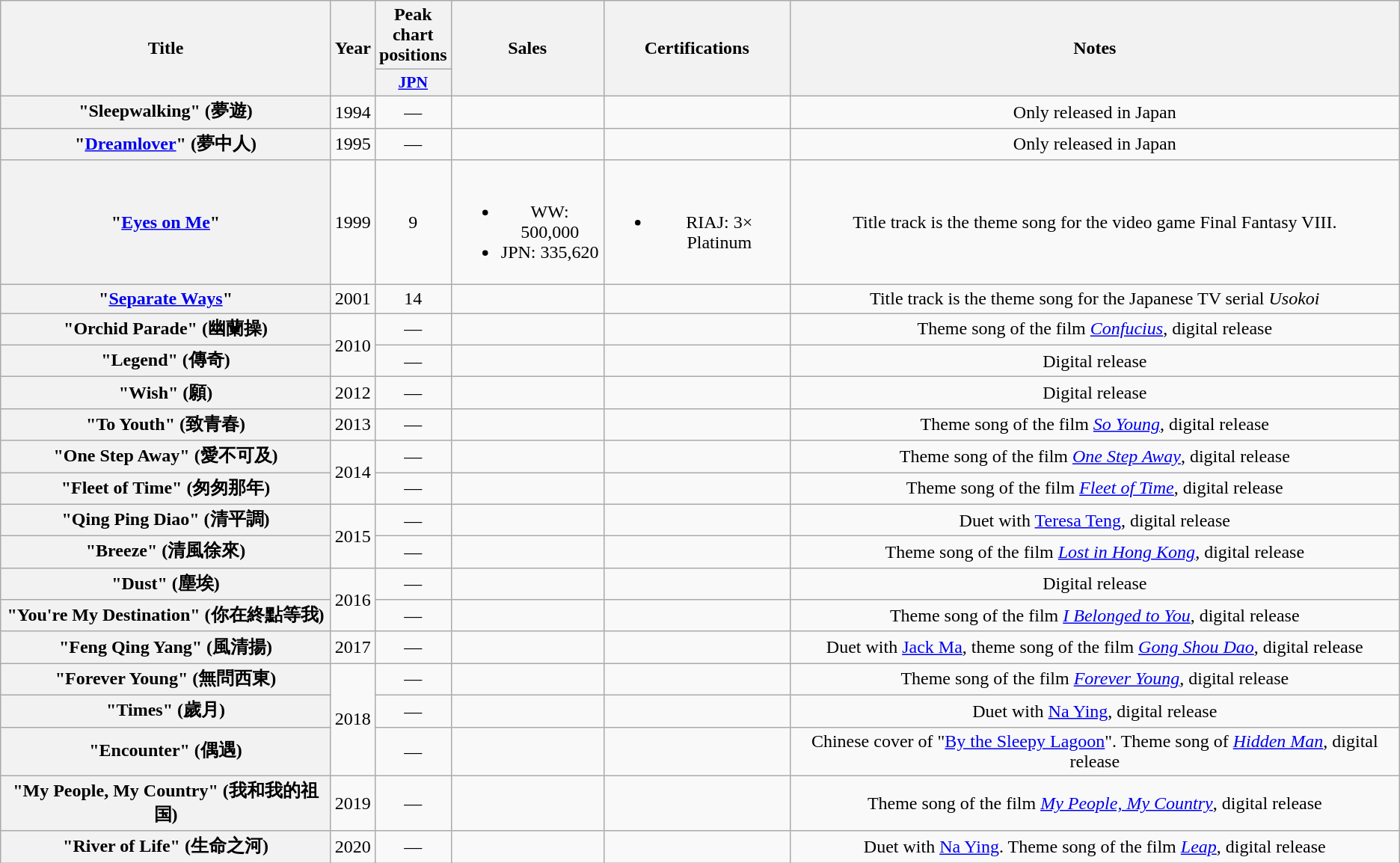<table class="wikitable plainrowheaders" style="text-align:center;">
<tr>
<th rowspan="2">Title</th>
<th rowspan="2">Year</th>
<th colspan="1">Peak chart positions</th>
<th rowspan="2">Sales</th>
<th rowspan="2">Certifications</th>
<th rowspan="2">Notes</th>
</tr>
<tr>
<th scope="col" style="width:3em;font-size:90%;"><a href='#'>JPN</a><br></th>
</tr>
<tr>
<th scope="row">"Sleepwalking" (夢遊)</th>
<td>1994</td>
<td>—</td>
<td></td>
<td></td>
<td>Only released in Japan</td>
</tr>
<tr>
<th scope="row">"<a href='#'>Dreamlover</a>" (夢中人)</th>
<td>1995</td>
<td>—</td>
<td></td>
<td></td>
<td>Only released in Japan</td>
</tr>
<tr>
<th scope="row">"<a href='#'>Eyes on Me</a>"</th>
<td>1999</td>
<td>9</td>
<td><br><ul><li>WW: 500,000</li><li>JPN: 335,620</li></ul></td>
<td><br><ul><li>RIAJ: 3× Platinum</li></ul></td>
<td>Title track is the theme song for the video game Final Fantasy VIII.</td>
</tr>
<tr>
<th scope="row">"<a href='#'>Separate Ways</a>"</th>
<td>2001</td>
<td>14</td>
<td></td>
<td></td>
<td>Title track is the theme song for the Japanese TV serial <em>Usokoi</em></td>
</tr>
<tr>
<th scope="row">"Orchid Parade" (幽蘭操)</th>
<td rowspan="2">2010</td>
<td>—</td>
<td></td>
<td></td>
<td>Theme song of the film <em><a href='#'>Confucius</a></em>, digital release</td>
</tr>
<tr>
<th scope="row">"Legend" (傳奇)</th>
<td>—</td>
<td></td>
<td></td>
<td>Digital release</td>
</tr>
<tr>
<th scope="row">"Wish" (願)</th>
<td>2012</td>
<td>—</td>
<td></td>
<td></td>
<td>Digital release</td>
</tr>
<tr>
<th scope="row">"To Youth" (致青春)</th>
<td>2013</td>
<td>—</td>
<td></td>
<td></td>
<td>Theme song of the film <em><a href='#'>So Young</a></em>, digital release</td>
</tr>
<tr>
<th scope="row">"One Step Away" (愛不可及)</th>
<td rowspan="2">2014</td>
<td>—</td>
<td></td>
<td></td>
<td>Theme song of the film <em><a href='#'>One Step Away</a></em>, digital release</td>
</tr>
<tr>
<th scope="row">"Fleet of Time" (匆匆那年)</th>
<td>—</td>
<td></td>
<td></td>
<td>Theme song of the film <em><a href='#'>Fleet of Time</a></em>, digital release</td>
</tr>
<tr>
<th scope="row">"Qing Ping Diao" (清平調)</th>
<td rowspan="2">2015</td>
<td>—</td>
<td></td>
<td></td>
<td>Duet with <a href='#'>Teresa Teng</a>, digital release</td>
</tr>
<tr>
<th scope="row">"Breeze" (清風徐來)</th>
<td>—</td>
<td></td>
<td></td>
<td>Theme song of the film <em><a href='#'>Lost in Hong Kong</a></em>, digital release</td>
</tr>
<tr>
<th scope="row">"Dust" (塵埃)</th>
<td rowspan="2">2016</td>
<td>—</td>
<td></td>
<td></td>
<td>Digital release</td>
</tr>
<tr>
<th scope="row">"You're My Destination" (你在終點等我)</th>
<td>—</td>
<td></td>
<td></td>
<td>Theme song of the film <em><a href='#'>I Belonged to You</a></em>, digital release</td>
</tr>
<tr>
<th scope="row">"Feng Qing Yang" (風清揚)</th>
<td>2017</td>
<td>—</td>
<td></td>
<td></td>
<td>Duet with <a href='#'>Jack Ma</a>, theme song of the film <em><a href='#'>Gong Shou Dao</a></em>, digital release</td>
</tr>
<tr>
<th scope="row">"Forever Young" (無問西東)</th>
<td rowspan="3">2018</td>
<td>—</td>
<td></td>
<td></td>
<td>Theme song of the film <em><a href='#'>Forever Young</a></em>, digital release</td>
</tr>
<tr>
<th scope="row">"Times" (歲月)</th>
<td>—</td>
<td></td>
<td></td>
<td>Duet with <a href='#'>Na Ying</a>, digital release</td>
</tr>
<tr>
<th scope="row">"Encounter" (偶遇)</th>
<td>—</td>
<td></td>
<td></td>
<td>Chinese cover of "<a href='#'>By the Sleepy Lagoon</a>". Theme song of <em><a href='#'>Hidden Man</a></em>, digital release</td>
</tr>
<tr>
<th scope="row">"My People, My Country" (我和我的祖国)</th>
<td>2019</td>
<td>—</td>
<td></td>
<td></td>
<td>Theme song of the film <em><a href='#'>My People, My Country</a></em>, digital release</td>
</tr>
<tr>
<th scope="row">"River of Life" (生命之河)</th>
<td>2020</td>
<td>—</td>
<td></td>
<td></td>
<td>Duet with <a href='#'>Na Ying</a>. Theme song of the film <em><a href='#'>Leap</a></em>, digital release</td>
</tr>
</table>
